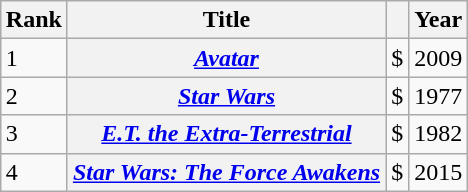<table class="wikitable plainrowheaders" style="margin:auto; margin:auto;">
<tr>
<th scope="col">Rank</th>
<th scope="col">Title</th>
<th scope="col" data-sort-type="currency"></th>
<th scope="col">Year</th>
</tr>
<tr>
<td>1</td>
<th scope="row"><em><a href='#'>Avatar</a></em></th>
<td style="text-align:right;">$</td>
<td style="text-align:center;">2009</td>
</tr>
<tr>
<td>2</td>
<th scope="row"><em><a href='#'>Star Wars</a></em></th>
<td style="text-align:right;">$</td>
<td style="text-align:center;">1977</td>
</tr>
<tr>
<td>3</td>
<th scope="row"><em><a href='#'>E.T. the Extra-Terrestrial</a></em></th>
<td style="text-align:right;">$</td>
<td style="text-align:center;">1982</td>
</tr>
<tr>
<td>4</td>
<th scope="row"><em><a href='#'>Star Wars: The Force Awakens</a></em></th>
<td style="text-align:right;">$</td>
<td style="text-align:center;">2015</td>
</tr>
</table>
